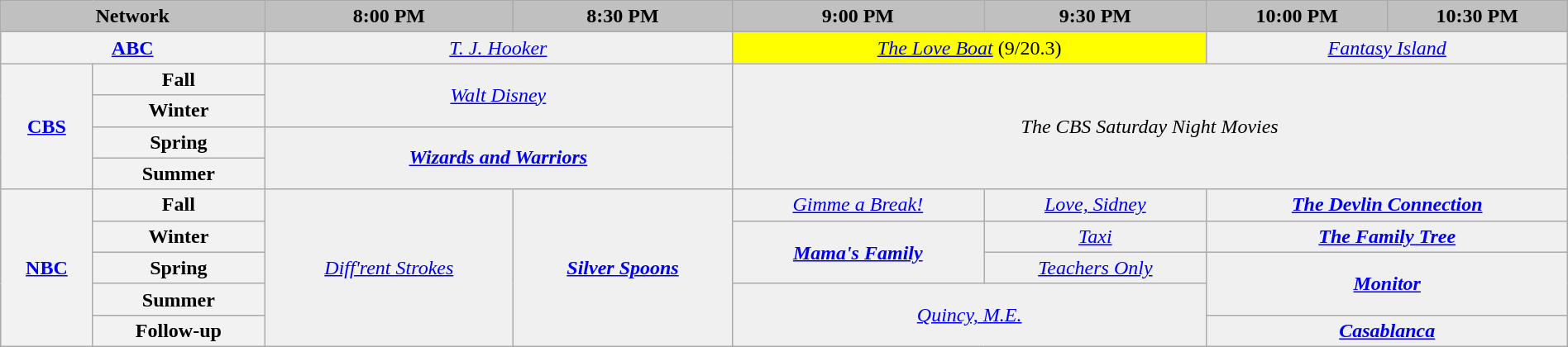<table class="wikitable plainrowheaders" style="width:100%; margin:auto; text-align:center;">
<tr>
<th colspan="2" style="background-color:#C0C0C0;text-align:center">Network</th>
<th style="background-color:#C0C0C0;text-align:center">8:00 PM</th>
<th style="background-color:#C0C0C0;text-align:center">8:30 PM</th>
<th style="background-color:#C0C0C0;text-align:center">9:00 PM</th>
<th style="background-color:#C0C0C0;text-align:center">9:30 PM</th>
<th style="background-color:#C0C0C0;text-align:center">10:00 PM</th>
<th style="background-color:#C0C0C0;text-align:center">10:30 PM</th>
</tr>
<tr>
<th bgcolor="#C0C0C0" colspan="2"><a href='#'>ABC</a></th>
<td bgcolor="#F0F0F0" colspan="2"><em><a href='#'>T. J. Hooker</a></em></td>
<td bgcolor="#FFFF00" colspan="2"><em><a href='#'>The Love Boat</a></em> (9/20.3)</td>
<td bgcolor="#F0F0F0" colspan="2"><em><a href='#'>Fantasy Island</a></em></td>
</tr>
<tr>
<th bgcolor="#C0C0C0" rowspan="4"><a href='#'>CBS</a></th>
<th>Fall</th>
<td bgcolor="#F0F0F0" colspan="2" rowspan="2"><em><a href='#'>Walt Disney</a></em></td>
<td bgcolor="#F0F0F0" colspan="4" rowspan="4"><em>The CBS Saturday Night Movies</em></td>
</tr>
<tr>
<th>Winter</th>
</tr>
<tr>
<th>Spring</th>
<td bgcolor="#F0F0F0" colspan="2" rowspan="2"><strong><em><a href='#'>Wizards and Warriors</a></em></strong></td>
</tr>
<tr>
<th>Summer</th>
</tr>
<tr>
<th bgcolor="#C0C0C0" rowspan="5"><a href='#'>NBC</a></th>
<th>Fall</th>
<td bgcolor="#F0F0F0" rowspan="5"><em><a href='#'>Diff'rent Strokes</a></em></td>
<td bgcolor="#F0F0F0" rowspan="5"><strong><em><a href='#'>Silver Spoons</a></em></strong></td>
<td bgcolor="#F0F0F0"><em><a href='#'>Gimme a Break!</a></em></td>
<td bgcolor="#F0F0F0"><em><a href='#'>Love, Sidney</a></em></td>
<td bgcolor="#F0F0F0" colspan="2"><strong><em><a href='#'>The Devlin Connection</a></em></strong></td>
</tr>
<tr>
<th>Winter</th>
<td bgcolor="#F0F0F0" rowspan="2"><strong><em><a href='#'>Mama's Family</a></em></strong></td>
<td bgcolor="#F0F0F0"><em><a href='#'>Taxi</a></em></td>
<td bgcolor="#F0F0F0" colspan="2"><strong><em><a href='#'>The Family Tree</a></em></strong></td>
</tr>
<tr>
<th>Spring</th>
<td bgcolor="#F0F0F0"><em><a href='#'>Teachers Only</a></em></td>
<td bgcolor="#F0F0F0" colspan="2" rowspan="2"><strong><em><a href='#'>Monitor</a></em></strong></td>
</tr>
<tr>
<th>Summer</th>
<td bgcolor="#F0F0F0" colspan="2" rowspan="2"><em><a href='#'>Quincy, M.E.</a></em></td>
</tr>
<tr>
<th>Follow-up</th>
<td bgcolor="#F0F0F0" colspan="2"><strong><em><a href='#'>Casablanca</a></em></strong></td>
</tr>
</table>
